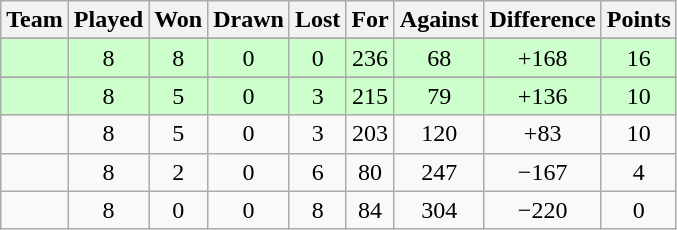<table class="wikitable" style="text-align:center">
<tr>
<th>Team</th>
<th>Played</th>
<th>Won</th>
<th>Drawn</th>
<th>Lost</th>
<th>For</th>
<th>Against</th>
<th>Difference</th>
<th>Points</th>
</tr>
<tr>
</tr>
<tr style="background:#ccffcc;">
<td align=left></td>
<td>8</td>
<td>8</td>
<td>0</td>
<td>0</td>
<td>236</td>
<td>68</td>
<td>+168</td>
<td>16</td>
</tr>
<tr>
</tr>
<tr style="background:#ccffcc;">
<td align=left></td>
<td>8</td>
<td>5</td>
<td>0</td>
<td>3</td>
<td>215</td>
<td>79</td>
<td>+136</td>
<td>10</td>
</tr>
<tr>
<td align=left></td>
<td>8</td>
<td>5</td>
<td>0</td>
<td>3</td>
<td>203</td>
<td>120</td>
<td>+83</td>
<td>10</td>
</tr>
<tr>
<td align=left></td>
<td>8</td>
<td>2</td>
<td>0</td>
<td>6</td>
<td>80</td>
<td>247</td>
<td>−167</td>
<td>4</td>
</tr>
<tr>
<td align=left></td>
<td>8</td>
<td>0</td>
<td>0</td>
<td>8</td>
<td>84</td>
<td>304</td>
<td>−220</td>
<td>0</td>
</tr>
</table>
